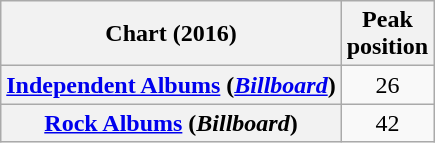<table class="wikitable sortable plainrowheaders">
<tr>
<th scope="col">Chart (2016)</th>
<th scope="col">Peak<br>position</th>
</tr>
<tr>
<th scope="row"><a href='#'>Independent Albums</a> (<em><a href='#'>Billboard</a></em>)</th>
<td align="center">26</td>
</tr>
<tr>
<th scope="row"><a href='#'>Rock Albums</a> (<em>Billboard</em>)</th>
<td align="center">42</td>
</tr>
</table>
